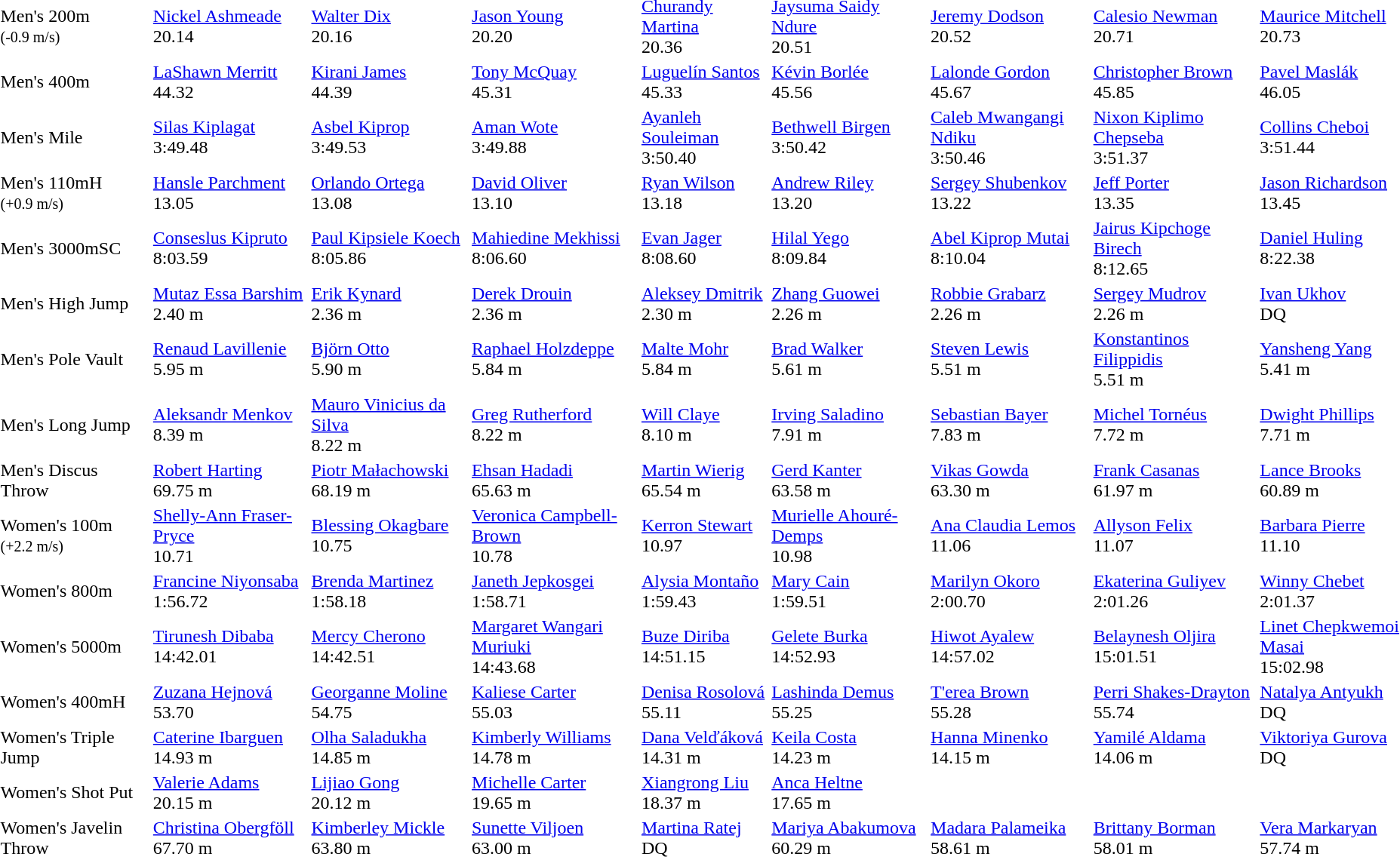<table>
<tr>
<td>Men's 200m<br><small>(-0.9 m/s)</small></td>
<td><a href='#'>Nickel Ashmeade</a><br>  20.14</td>
<td><a href='#'>Walter Dix</a><br>  20.16</td>
<td><a href='#'>Jason Young</a><br>  20.20</td>
<td><a href='#'>Churandy Martina</a><br>  20.36</td>
<td><a href='#'>Jaysuma Saidy Ndure</a><br>  20.51</td>
<td><a href='#'>Jeremy Dodson</a><br>  20.52</td>
<td><a href='#'>Calesio Newman</a><br>  20.71</td>
<td><a href='#'>Maurice Mitchell</a><br>  20.73</td>
</tr>
<tr>
<td>Men's 400m</td>
<td><a href='#'>LaShawn Merritt</a><br>  44.32</td>
<td><a href='#'>Kirani James</a><br>  44.39</td>
<td><a href='#'>Tony McQuay</a><br>  45.31</td>
<td><a href='#'>Luguelín Santos</a><br>  45.33</td>
<td><a href='#'>Kévin Borlée</a><br>  45.56</td>
<td><a href='#'>Lalonde Gordon</a><br>  45.67</td>
<td><a href='#'>Christopher Brown</a><br>  45.85</td>
<td><a href='#'>Pavel Maslák</a><br>  46.05</td>
</tr>
<tr>
<td>Men's Mile</td>
<td><a href='#'>Silas Kiplagat</a><br>  3:49.48</td>
<td><a href='#'>Asbel Kiprop</a><br>  3:49.53</td>
<td><a href='#'>Aman Wote</a><br>  3:49.88</td>
<td><a href='#'>Ayanleh Souleiman</a><br>  3:50.40</td>
<td><a href='#'>Bethwell Birgen</a><br>  3:50.42</td>
<td><a href='#'>Caleb Mwangangi Ndiku</a><br>  3:50.46</td>
<td><a href='#'>Nixon Kiplimo Chepseba</a><br>  3:51.37</td>
<td><a href='#'>Collins Cheboi</a><br>  3:51.44</td>
</tr>
<tr>
<td>Men's 110mH<br><small>(+0.9 m/s)</small></td>
<td><a href='#'>Hansle Parchment</a><br>  13.05</td>
<td><a href='#'>Orlando Ortega</a><br>  13.08</td>
<td><a href='#'>David Oliver</a><br>  13.10</td>
<td><a href='#'>Ryan Wilson</a><br>  13.18</td>
<td><a href='#'>Andrew Riley</a><br>  13.20</td>
<td><a href='#'>Sergey Shubenkov</a><br>  13.22</td>
<td><a href='#'>Jeff Porter</a><br>  13.35</td>
<td><a href='#'>Jason Richardson</a><br>  13.45</td>
</tr>
<tr>
<td>Men's 3000mSC</td>
<td><a href='#'>Conseslus Kipruto</a><br>  8:03.59</td>
<td><a href='#'>Paul Kipsiele Koech</a><br>  8:05.86</td>
<td><a href='#'>Mahiedine Mekhissi</a><br>  8:06.60</td>
<td><a href='#'>Evan Jager</a><br>  8:08.60</td>
<td><a href='#'>Hilal Yego</a><br>  8:09.84</td>
<td><a href='#'>Abel Kiprop Mutai</a><br>  8:10.04</td>
<td><a href='#'>Jairus Kipchoge Birech</a><br>  8:12.65</td>
<td><a href='#'>Daniel Huling</a><br>  8:22.38</td>
</tr>
<tr>
<td>Men's High Jump</td>
<td><a href='#'>Mutaz Essa Barshim</a><br>  2.40 m</td>
<td><a href='#'>Erik Kynard</a><br>  2.36 m</td>
<td><a href='#'>Derek Drouin</a><br>  2.36 m</td>
<td><a href='#'>Aleksey Dmitrik</a><br>  2.30 m</td>
<td><a href='#'>Zhang Guowei</a><br>  2.26 m</td>
<td><a href='#'>Robbie Grabarz</a><br>  2.26 m</td>
<td><a href='#'>Sergey Mudrov</a><br>  2.26 m</td>
<td><a href='#'>Ivan Ukhov</a><br>  DQ</td>
</tr>
<tr>
<td>Men's Pole Vault</td>
<td><a href='#'>Renaud Lavillenie</a><br>  5.95 m</td>
<td><a href='#'>Björn Otto</a><br>  5.90 m</td>
<td><a href='#'>Raphael Holzdeppe</a><br>  5.84 m</td>
<td><a href='#'>Malte Mohr</a><br>  5.84 m</td>
<td><a href='#'>Brad Walker</a><br>  5.61 m</td>
<td><a href='#'>Steven Lewis</a><br>  5.51 m</td>
<td><a href='#'>Konstantinos Filippidis</a><br>  5.51 m</td>
<td><a href='#'>Yansheng Yang</a><br>  5.41 m</td>
</tr>
<tr>
<td>Men's Long Jump</td>
<td><a href='#'>Aleksandr Menkov</a><br>  8.39 m</td>
<td><a href='#'>Mauro Vinicius da Silva</a><br>  8.22 m</td>
<td><a href='#'>Greg Rutherford</a><br>  8.22 m</td>
<td><a href='#'>Will Claye</a><br>  8.10 m</td>
<td><a href='#'>Irving Saladino</a><br>  7.91 m</td>
<td><a href='#'>Sebastian Bayer</a><br>  7.83 m</td>
<td><a href='#'>Michel Tornéus</a><br>  7.72 m</td>
<td><a href='#'>Dwight Phillips</a><br>  7.71 m</td>
</tr>
<tr>
<td>Men's Discus Throw</td>
<td><a href='#'>Robert Harting</a><br>  69.75 m</td>
<td><a href='#'>Piotr Małachowski</a><br>  68.19 m</td>
<td><a href='#'>Ehsan Hadadi</a><br>  65.63 m</td>
<td><a href='#'>Martin Wierig</a><br>  65.54 m</td>
<td><a href='#'>Gerd Kanter</a><br>  63.58 m</td>
<td><a href='#'>Vikas Gowda</a><br>  63.30 m</td>
<td><a href='#'>Frank Casanas</a><br>  61.97 m</td>
<td><a href='#'>Lance Brooks</a><br>  60.89 m</td>
</tr>
<tr>
<td>Women's 100m<br><small>(+2.2 m/s)</small></td>
<td><a href='#'>Shelly-Ann Fraser-Pryce</a><br>  10.71</td>
<td><a href='#'>Blessing Okagbare</a><br>  10.75</td>
<td><a href='#'>Veronica Campbell-Brown</a><br>  10.78</td>
<td><a href='#'>Kerron Stewart</a><br>  10.97</td>
<td><a href='#'>Murielle Ahouré-Demps</a><br>  10.98</td>
<td><a href='#'>Ana Claudia Lemos</a><br>  11.06</td>
<td><a href='#'>Allyson Felix</a><br>  11.07</td>
<td><a href='#'>Barbara Pierre</a><br>  11.10</td>
</tr>
<tr>
<td>Women's 800m</td>
<td><a href='#'>Francine Niyonsaba</a><br>  1:56.72</td>
<td><a href='#'>Brenda Martinez</a><br>  1:58.18</td>
<td><a href='#'>Janeth Jepkosgei</a><br>  1:58.71</td>
<td><a href='#'>Alysia Montaño</a><br>  1:59.43</td>
<td><a href='#'>Mary Cain</a><br>  1:59.51</td>
<td><a href='#'>Marilyn Okoro</a><br>  2:00.70</td>
<td><a href='#'>Ekaterina Guliyev</a><br>  2:01.26</td>
<td><a href='#'>Winny Chebet</a><br>  2:01.37</td>
</tr>
<tr>
<td>Women's 5000m</td>
<td><a href='#'>Tirunesh Dibaba</a><br>  14:42.01</td>
<td><a href='#'>Mercy Cherono</a><br>  14:42.51</td>
<td><a href='#'>Margaret Wangari Muriuki</a><br>  14:43.68</td>
<td><a href='#'>Buze Diriba</a><br>  14:51.15</td>
<td><a href='#'>Gelete Burka</a><br>  14:52.93</td>
<td><a href='#'>Hiwot Ayalew</a><br>  14:57.02</td>
<td><a href='#'>Belaynesh Oljira</a><br>  15:01.51</td>
<td><a href='#'>Linet Chepkwemoi Masai</a><br>  15:02.98</td>
</tr>
<tr>
<td>Women's 400mH</td>
<td><a href='#'>Zuzana Hejnová</a><br>  53.70</td>
<td><a href='#'>Georganne Moline</a><br>  54.75</td>
<td><a href='#'>Kaliese Carter</a><br>  55.03</td>
<td><a href='#'>Denisa Rosolová</a><br>  55.11</td>
<td><a href='#'>Lashinda Demus</a><br>  55.25</td>
<td><a href='#'>T'erea Brown</a><br>  55.28</td>
<td><a href='#'>Perri Shakes-Drayton</a><br>  55.74</td>
<td><a href='#'>Natalya Antyukh</a><br>  DQ</td>
</tr>
<tr>
<td>Women's Triple Jump</td>
<td><a href='#'>Caterine Ibarguen</a><br>  14.93 m</td>
<td><a href='#'>Olha Saladukha</a><br>  14.85 m</td>
<td><a href='#'>Kimberly Williams</a><br>  14.78 m</td>
<td><a href='#'>Dana Velďáková</a><br>  14.31 m</td>
<td><a href='#'>Keila Costa</a><br>  14.23 m</td>
<td><a href='#'>Hanna Minenko</a><br>  14.15 m</td>
<td><a href='#'>Yamilé Aldama</a><br>  14.06 m</td>
<td><a href='#'>Viktoriya Gurova</a><br>  DQ</td>
</tr>
<tr>
<td>Women's Shot Put</td>
<td><a href='#'>Valerie Adams</a><br>  20.15 m</td>
<td><a href='#'>Lijiao Gong</a><br>  20.12 m</td>
<td><a href='#'>Michelle Carter</a><br>  19.65 m</td>
<td><a href='#'>Xiangrong Liu</a><br>  18.37 m</td>
<td><a href='#'>Anca Heltne</a><br>  17.65 m</td>
</tr>
<tr>
<td>Women's Javelin Throw</td>
<td><a href='#'>Christina Obergföll</a><br>  67.70 m</td>
<td><a href='#'>Kimberley Mickle</a><br>  63.80 m</td>
<td><a href='#'>Sunette Viljoen</a><br>  63.00 m</td>
<td><a href='#'>Martina Ratej</a><br>  DQ</td>
<td><a href='#'>Mariya Abakumova</a><br>  60.29 m</td>
<td><a href='#'>Madara Palameika</a><br>  58.61 m</td>
<td><a href='#'>Brittany Borman</a><br>  58.01 m</td>
<td><a href='#'>Vera Markaryan</a><br>  57.74 m</td>
</tr>
</table>
